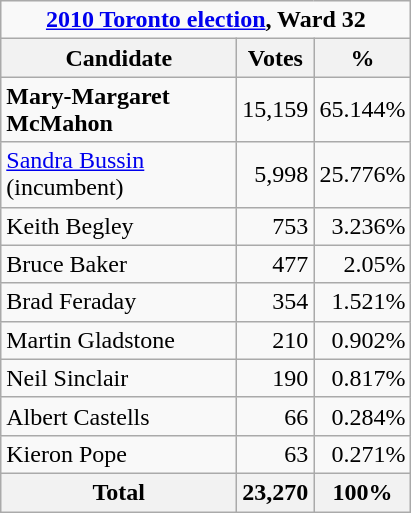<table class="wikitable">
<tr>
<td Colspan="3" align="center"><strong><a href='#'>2010 Toronto election</a>, Ward 32</strong></td>
</tr>
<tr>
<th bgcolor="#DDDDFF" width="150px">Candidate</th>
<th bgcolor="#DDDDFF">Votes</th>
<th bgcolor="#DDDDFF">%</th>
</tr>
<tr>
<td><strong>Mary-Margaret McMahon</strong></td>
<td align=right>15,159</td>
<td align=right>65.144%</td>
</tr>
<tr>
<td><a href='#'>Sandra Bussin</a> (incumbent)</td>
<td align=right>5,998</td>
<td align=right>25.776%</td>
</tr>
<tr>
<td>Keith Begley</td>
<td align=right>753</td>
<td align=right>3.236%</td>
</tr>
<tr>
<td>Bruce Baker</td>
<td align=right>477</td>
<td align=right>2.05%</td>
</tr>
<tr>
<td>Brad Feraday</td>
<td align=right>354</td>
<td align=right>1.521%</td>
</tr>
<tr>
<td>Martin Gladstone</td>
<td align=right>210</td>
<td align=right>0.902%</td>
</tr>
<tr>
<td>Neil Sinclair</td>
<td align=right>190</td>
<td align=right>0.817%</td>
</tr>
<tr>
<td>Albert Castells</td>
<td align=right>66</td>
<td align=right>0.284%</td>
</tr>
<tr>
<td>Kieron Pope</td>
<td align=right>63</td>
<td align=right>0.271%</td>
</tr>
<tr>
<th>Total</th>
<th align=right>23,270</th>
<th align=right>100%</th>
</tr>
</table>
